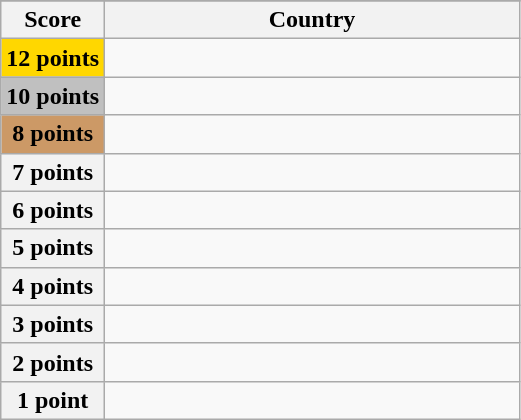<table class="wikitable">
<tr>
</tr>
<tr>
<th scope="col" width="20%">Score</th>
<th scope="col">Country</th>
</tr>
<tr>
<th scope="row" style="background:gold">12 points</th>
<td></td>
</tr>
<tr>
<th scope="row" style="background:silver">10 points</th>
<td></td>
</tr>
<tr>
<th scope="row" style="background:#CC9966">8 points</th>
<td></td>
</tr>
<tr>
<th scope="row">7 points</th>
<td></td>
</tr>
<tr>
<th scope="row">6 points</th>
<td></td>
</tr>
<tr>
<th scope="row">5 points</th>
<td></td>
</tr>
<tr>
<th scope="row">4 points</th>
<td></td>
</tr>
<tr>
<th scope="row">3 points</th>
<td></td>
</tr>
<tr>
<th scope="row">2 points</th>
<td></td>
</tr>
<tr>
<th scope="row">1 point</th>
<td></td>
</tr>
</table>
